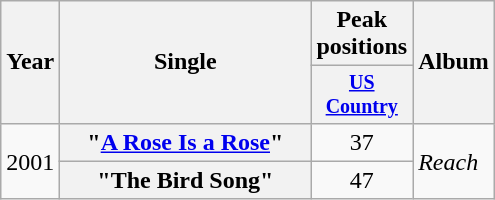<table class="wikitable plainrowheaders" style="text-align:center;">
<tr>
<th rowspan="2">Year</th>
<th rowspan="2" style="width:10em;">Single</th>
<th colspan="1">Peak positions</th>
<th rowspan="2">Album</th>
</tr>
<tr style="font-size:smaller;">
<th width="60"><a href='#'>US Country</a></th>
</tr>
<tr>
<td rowspan="2">2001</td>
<th scope="row">"<a href='#'>A Rose Is a Rose</a>"</th>
<td>37</td>
<td align="left" rowspan="2"><em>Reach</em></td>
</tr>
<tr>
<th scope="row">"The Bird Song"</th>
<td>47</td>
</tr>
</table>
